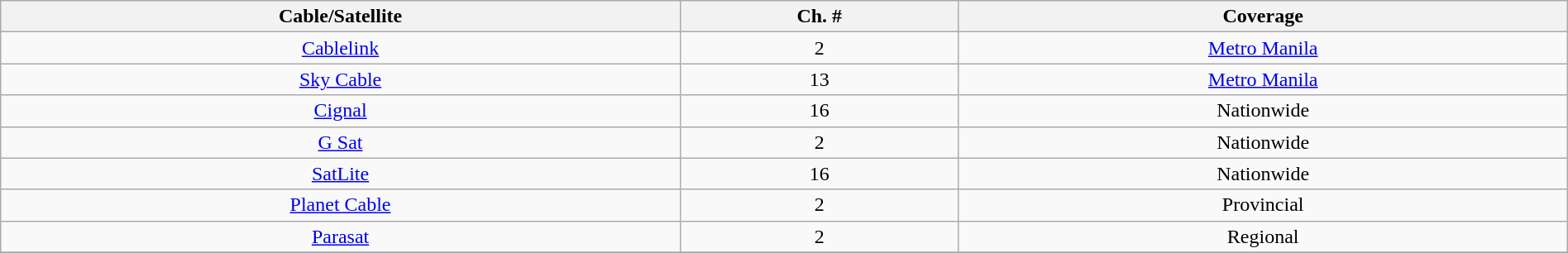<table class="wikitable sortable" style="width:100%; text-align:center;">
<tr>
<th>Cable/Satellite</th>
<th>Ch. #</th>
<th class="unsortable">Coverage</th>
</tr>
<tr>
<td><a href='#'>Cablelink</a></td>
<td>2</td>
<td><a href='#'>Metro Manila</a></td>
</tr>
<tr>
<td><a href='#'>Sky Cable</a></td>
<td>13</td>
<td><a href='#'>Metro Manila</a></td>
</tr>
<tr>
<td><a href='#'>Cignal</a></td>
<td>16</td>
<td>Nationwide</td>
</tr>
<tr>
<td><a href='#'>G Sat</a></td>
<td>2</td>
<td>Nationwide</td>
</tr>
<tr>
<td><a href='#'>SatLite</a></td>
<td>16</td>
<td>Nationwide</td>
</tr>
<tr>
<td><a href='#'>Planet Cable</a></td>
<td>2</td>
<td>Provincial</td>
</tr>
<tr>
<td><a href='#'>Parasat</a></td>
<td>2</td>
<td>Regional</td>
</tr>
<tr>
</tr>
</table>
